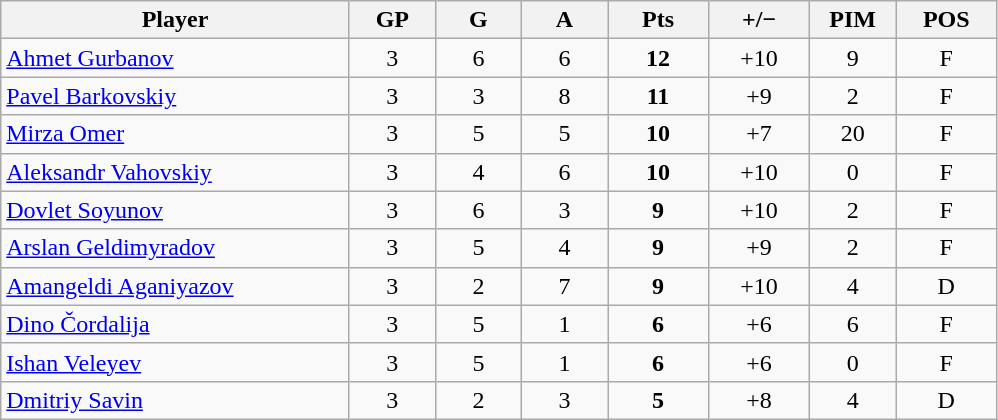<table class="wikitable sortable" style="text-align:center;">
<tr>
<th style="width:225px;">Player</th>
<th style="width:50px;">GP</th>
<th style="width:50px;">G</th>
<th style="width:50px;">A</th>
<th style="width:60px;">Pts</th>
<th style="width:60px;">+/−</th>
<th style="width:50px;">PIM</th>
<th style="width:60px;">POS</th>
</tr>
<tr>
<td style="text-align:left;"> <a href='#'>Ahmet Gurbanov</a></td>
<td>3</td>
<td>6</td>
<td>6</td>
<td><strong>12</strong></td>
<td>+10</td>
<td>9</td>
<td>F</td>
</tr>
<tr>
<td style="text-align:left;"> <a href='#'>Pavel Barkovskiy</a></td>
<td>3</td>
<td>3</td>
<td>8</td>
<td><strong>11</strong></td>
<td>+9</td>
<td>2</td>
<td>F</td>
</tr>
<tr>
<td style="text-align:left;"> <a href='#'>Mirza Omer</a></td>
<td>3</td>
<td>5</td>
<td>5</td>
<td><strong>10</strong></td>
<td>+7</td>
<td>20</td>
<td>F</td>
</tr>
<tr>
<td style="text-align:left;"> <a href='#'>Aleksandr Vahovskiy</a></td>
<td>3</td>
<td>4</td>
<td>6</td>
<td><strong>10</strong></td>
<td>+10</td>
<td>0</td>
<td>F</td>
</tr>
<tr>
<td style="text-align:left;"> <a href='#'>Dovlet Soyunov</a></td>
<td>3</td>
<td>6</td>
<td>3</td>
<td><strong>9</strong></td>
<td>+10</td>
<td>2</td>
<td>F</td>
</tr>
<tr>
<td style="text-align:left;"> <a href='#'>Arslan Geldimyradov</a></td>
<td>3</td>
<td>5</td>
<td>4</td>
<td><strong>9</strong></td>
<td>+9</td>
<td>2</td>
<td>F</td>
</tr>
<tr>
<td style="text-align:left;"> <a href='#'>Amangeldi Aganiyazov</a></td>
<td>3</td>
<td>2</td>
<td>7</td>
<td><strong>9</strong></td>
<td>+10</td>
<td>4</td>
<td>D</td>
</tr>
<tr>
<td style="text-align:left;"> <a href='#'>Dino Čordalija</a></td>
<td>3</td>
<td>5</td>
<td>1</td>
<td><strong>6</strong></td>
<td>+6</td>
<td>6</td>
<td>F</td>
</tr>
<tr>
<td style="text-align:left;"> <a href='#'>Ishan Veleyev</a></td>
<td>3</td>
<td>5</td>
<td>1</td>
<td><strong>6</strong></td>
<td>+6</td>
<td>0</td>
<td>F</td>
</tr>
<tr>
<td style="text-align:left;"> <a href='#'>Dmitriy Savin</a></td>
<td>3</td>
<td>2</td>
<td>3</td>
<td><strong>5</strong></td>
<td>+8</td>
<td>4</td>
<td>D</td>
</tr>
</table>
